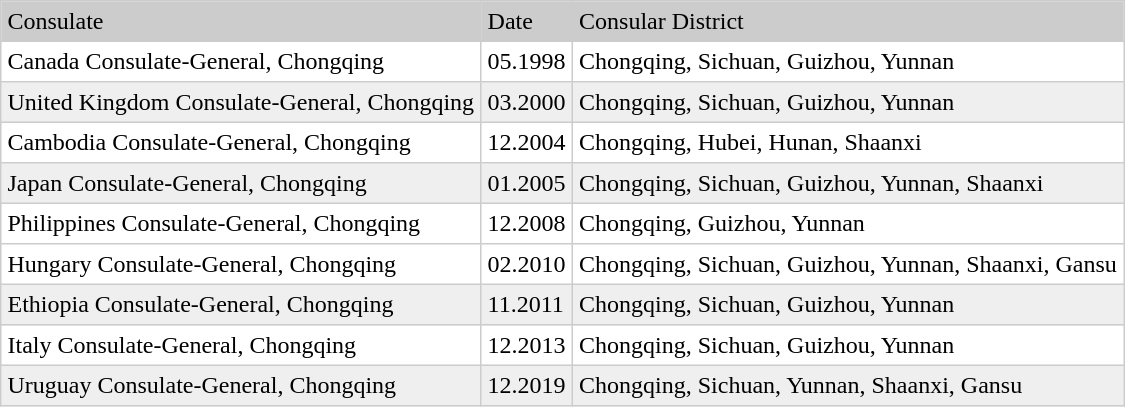<table cellpadding="4" cellspacing="0" style="margin:0 0 1em 1em; border:1px solid #ccc; empty-cells:show; border-collapse:collapse;" border="1" class="sortable">
<tr style="background:#ccc;">
<td>Consulate</td>
<td>Date</td>
<td>Consular District</td>
</tr>
<tr>
<td>Canada Consulate-General, Chongqing</td>
<td>05.1998</td>
<td>Chongqing, Sichuan, Guizhou, Yunnan</td>
</tr>
<tr style="background:#efefef;">
<td>United Kingdom Consulate-General, Chongqing</td>
<td>03.2000</td>
<td>Chongqing, Sichuan, Guizhou, Yunnan</td>
</tr>
<tr>
<td>Cambodia Consulate-General, Chongqing</td>
<td>12.2004</td>
<td>Chongqing, Hubei, Hunan, Shaanxi</td>
</tr>
<tr style="background:#efefef;">
<td>Japan Consulate-General, Chongqing</td>
<td>01.2005</td>
<td>Chongqing, Sichuan, Guizhou, Yunnan, Shaanxi</td>
</tr>
<tr>
<td>Philippines Consulate-General, Chongqing</td>
<td>12.2008</td>
<td>Chongqing, Guizhou, Yunnan</td>
</tr>
<tr>
<td>Hungary Consulate-General, Chongqing</td>
<td>02.2010</td>
<td>Chongqing, Sichuan, Guizhou, Yunnan, Shaanxi, Gansu</td>
</tr>
<tr style="background:#efefef;">
<td>Ethiopia Consulate-General, Chongqing</td>
<td>11.2011</td>
<td>Chongqing, Sichuan, Guizhou, Yunnan</td>
</tr>
<tr>
<td>Italy Consulate-General, Chongqing</td>
<td>12.2013</td>
<td>Chongqing, Sichuan, Guizhou, Yunnan</td>
</tr>
<tr style="background:#efefef;">
<td>Uruguay Consulate-General, Chongqing</td>
<td>12.2019</td>
<td>Chongqing, Sichuan, Yunnan, Shaanxi, Gansu</td>
</tr>
</table>
